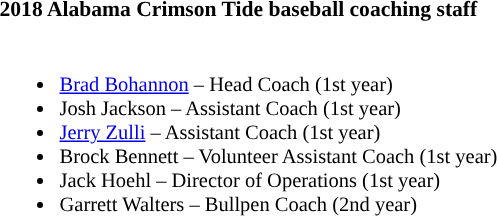<table class="toccolours" style="text-align: left; font-size:90%;">
<tr>
<th colspan="9">2018 Alabama Crimson Tide baseball coaching staff</th>
</tr>
<tr>
<td style="font-size: 95%;" valign="top"><br><ul><li><a href='#'>Brad Bohannon</a> –  Head Coach (1st year)</li><li>Josh Jackson – Assistant Coach (1st year)</li><li><a href='#'>Jerry Zulli</a> – Assistant Coach (1st year)</li><li>Brock Bennett – Volunteer Assistant Coach (1st year)</li><li>Jack Hoehl – Director of Operations (1st year)</li><li>Garrett Walters – Bullpen Coach (2nd year)</li></ul></td>
</tr>
</table>
